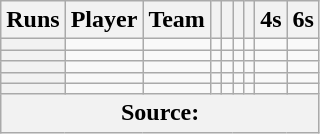<table class="wikitable sortable" style="text-align:left">
<tr>
<th class="unsortable">Runs</th>
<th>Player</th>
<th>Team</th>
<th></th>
<th></th>
<th></th>
<th></th>
<th>4s</th>
<th>6s</th>
</tr>
<tr>
<th></th>
<td></td>
<td></td>
<td></td>
<td></td>
<td></td>
<td></td>
<td></td>
<td></td>
</tr>
<tr>
<th></th>
<td></td>
<td></td>
<td></td>
<td></td>
<td></td>
<td></td>
<td></td>
<td></td>
</tr>
<tr>
<th></th>
<td></td>
<td></td>
<td></td>
<td></td>
<td></td>
<td></td>
<td></td>
<td></td>
</tr>
<tr>
<th></th>
<td></td>
<td></td>
<td></td>
<td></td>
<td></td>
<td></td>
<td></td>
<td></td>
</tr>
<tr>
<th></th>
<td></td>
<td></td>
<td></td>
<td></td>
<td></td>
<td></td>
<td></td>
<td></td>
</tr>
<tr>
<th colspan="9"><strong>Source:</strong></th>
</tr>
</table>
